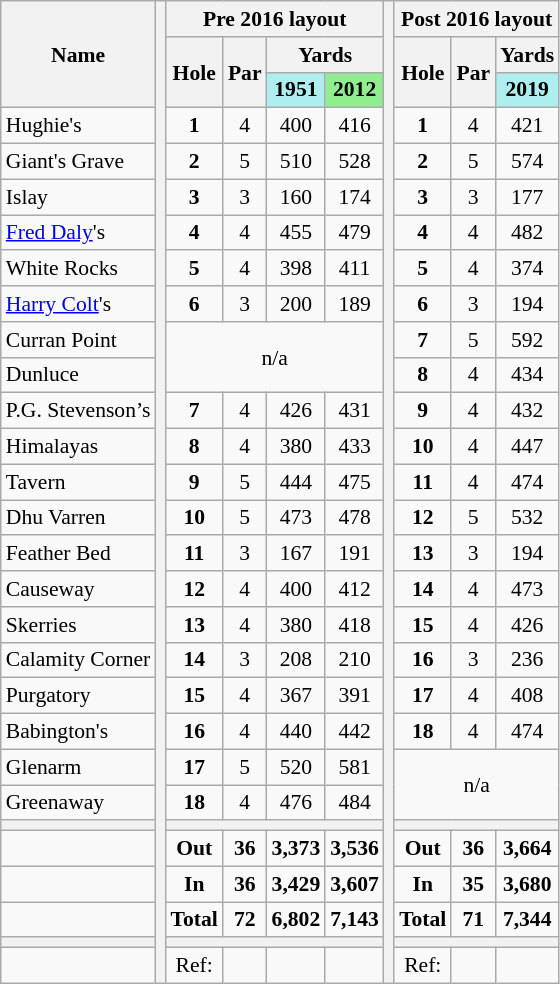<table class="wikitable" style="font-size:90%;text-align:center">
<tr>
<th rowspan="3">Name</th>
<th rowspan="29"></th>
<th colspan="4">Pre 2016 layout</th>
<th rowspan="29"></th>
<th colspan="3">Post 2016 layout</th>
</tr>
<tr>
<th rowspan="2">Hole</th>
<th rowspan="2">Par</th>
<th colspan="2">Yards</th>
<th rowspan="2">Hole</th>
<th rowspan="2">Par</th>
<th>Yards</th>
</tr>
<tr>
<td bgcolor="#afeeee"><strong>1951</strong></td>
<td bgcolor="lightgreen"><strong>2012</strong></td>
<td bgcolor="#afeeee"><strong>2019</strong></td>
</tr>
<tr>
<td align="left">Hughie's</td>
<td><strong>1</strong></td>
<td>4</td>
<td>400</td>
<td>416</td>
<td><strong>1</strong></td>
<td>4</td>
<td>421</td>
</tr>
<tr>
<td align="left">Giant's Grave</td>
<td><strong>2</strong></td>
<td>5</td>
<td>510</td>
<td>528</td>
<td><strong>2</strong></td>
<td>5</td>
<td>574</td>
</tr>
<tr>
<td align="left">Islay</td>
<td><strong>3</strong></td>
<td>3</td>
<td>160</td>
<td>174</td>
<td><strong>3</strong></td>
<td>3</td>
<td>177</td>
</tr>
<tr>
<td align="left"><a href='#'>Fred Daly</a>'s</td>
<td><strong>4</strong></td>
<td>4</td>
<td>455</td>
<td>479</td>
<td><strong>4</strong></td>
<td>4</td>
<td>482</td>
</tr>
<tr>
<td align="left">White Rocks</td>
<td><strong>5</strong></td>
<td>4</td>
<td>398</td>
<td>411</td>
<td><strong>5</strong></td>
<td>4</td>
<td>374</td>
</tr>
<tr>
<td align="left"><a href='#'>Harry Colt</a>'s</td>
<td><strong>6</strong></td>
<td>3</td>
<td>200</td>
<td>189</td>
<td><strong>6</strong></td>
<td>3</td>
<td>194</td>
</tr>
<tr>
<td align="left">Curran Point</td>
<td colspan="4" rowspan="2">n/a</td>
<td><strong>7</strong></td>
<td>5</td>
<td>592</td>
</tr>
<tr>
<td align="left">Dunluce</td>
<td><strong>8</strong></td>
<td>4</td>
<td>434</td>
</tr>
<tr>
<td align="left">P.G. Stevenson’s</td>
<td><strong>7</strong></td>
<td>4</td>
<td>426</td>
<td>431</td>
<td><strong>9</strong></td>
<td>4</td>
<td>432</td>
</tr>
<tr>
<td align="left">Himalayas</td>
<td><strong>8</strong></td>
<td>4</td>
<td>380</td>
<td>433</td>
<td><strong>10</strong></td>
<td>4</td>
<td>447</td>
</tr>
<tr>
<td align="left">Tavern</td>
<td><strong>9</strong></td>
<td>5</td>
<td>444</td>
<td>475</td>
<td><strong>11</strong></td>
<td>4</td>
<td>474</td>
</tr>
<tr>
<td align="left">Dhu Varren</td>
<td><strong>10</strong></td>
<td>5</td>
<td>473</td>
<td>478</td>
<td><strong>12</strong></td>
<td>5</td>
<td>532</td>
</tr>
<tr>
<td align="left">Feather Bed</td>
<td><strong>11</strong></td>
<td>3</td>
<td>167</td>
<td>191</td>
<td><strong>13</strong></td>
<td>3</td>
<td>194</td>
</tr>
<tr>
<td align="left">Causeway</td>
<td><strong>12</strong></td>
<td>4</td>
<td>400</td>
<td>412</td>
<td><strong>14</strong></td>
<td>4</td>
<td>473</td>
</tr>
<tr>
<td align="left">Skerries</td>
<td><strong>13</strong></td>
<td>4</td>
<td>380</td>
<td>418</td>
<td><strong>15</strong></td>
<td>4</td>
<td>426</td>
</tr>
<tr>
<td align="left">Calamity Corner</td>
<td><strong>14</strong></td>
<td>3</td>
<td>208</td>
<td>210</td>
<td><strong>16</strong></td>
<td>3</td>
<td>236</td>
</tr>
<tr>
<td align="left">Purgatory</td>
<td><strong>15</strong></td>
<td>4</td>
<td>367</td>
<td>391</td>
<td><strong>17</strong></td>
<td>4</td>
<td>408</td>
</tr>
<tr>
<td align="left">Babington's</td>
<td><strong>16</strong></td>
<td>4</td>
<td>440</td>
<td>442</td>
<td><strong>18</strong></td>
<td>4</td>
<td>474</td>
</tr>
<tr>
<td align="left">Glenarm</td>
<td><strong>17</strong></td>
<td>5</td>
<td>520</td>
<td>581</td>
<td colspan="3" rowspan="2">n/a</td>
</tr>
<tr>
<td align="left">Greenaway</td>
<td><strong>18</strong></td>
<td>4</td>
<td>476</td>
<td>484</td>
</tr>
<tr>
<th></th>
<th colspan="4"></th>
<th colspan="3"></th>
</tr>
<tr>
<td></td>
<td><strong>Out</strong></td>
<td><strong>36</strong></td>
<td><strong>3,373</strong></td>
<td><strong>3,536</strong></td>
<td><strong>Out</strong></td>
<td><strong>36</strong></td>
<td><strong>3,664</strong></td>
</tr>
<tr>
<td></td>
<td><strong>In</strong></td>
<td><strong>36</strong></td>
<td><strong>3,429</strong></td>
<td><strong>3,607</strong></td>
<td><strong>In</strong></td>
<td><strong>35</strong></td>
<td><strong>3,680</strong></td>
</tr>
<tr>
<td></td>
<td><strong>Total</strong></td>
<td><strong>72</strong></td>
<td><strong>6,802</strong></td>
<td><strong>7,143</strong></td>
<td><strong>Total</strong></td>
<td><strong>71</strong></td>
<td><strong>7,344</strong></td>
</tr>
<tr>
<th></th>
<th colspan="4"></th>
<th colspan="3"></th>
</tr>
<tr>
<td></td>
<td>Ref:</td>
<td></td>
<td></td>
<td></td>
<td>Ref:</td>
<td></td>
<td></td>
</tr>
</table>
